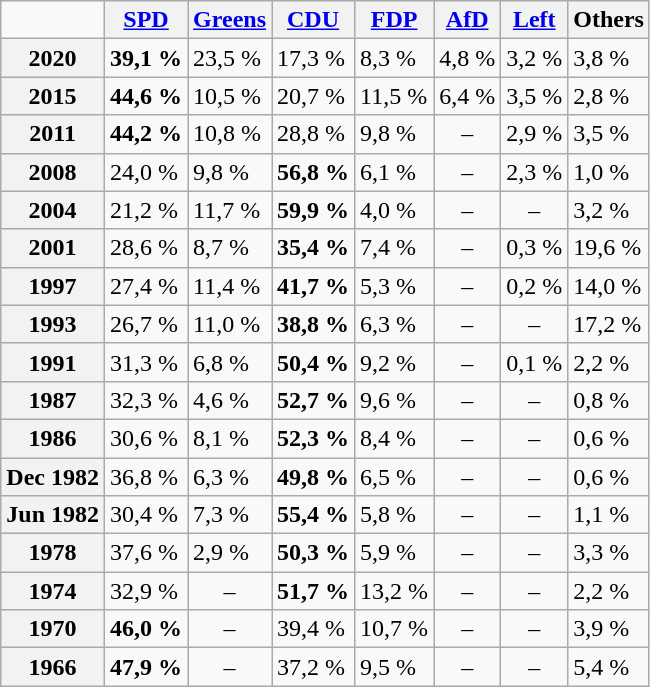<table class="wikitable">
<tr>
<td></td>
<th><a href='#'>SPD</a></th>
<th><a href='#'>Greens</a></th>
<th><a href='#'>CDU</a></th>
<th><a href='#'>FDP</a></th>
<th><a href='#'>AfD</a></th>
<th><a href='#'>Left</a></th>
<th>Others</th>
</tr>
<tr>
<th>2020</th>
<td><strong>39,1 %</strong></td>
<td>23,5 %</td>
<td>17,3 %</td>
<td>8,3 %</td>
<td>4,8 %</td>
<td>3,2 %</td>
<td>3,8 %</td>
</tr>
<tr>
<th>2015</th>
<td><strong>44,6 %</strong></td>
<td>10,5 %</td>
<td>20,7 %</td>
<td>11,5 %</td>
<td>6,4 %</td>
<td>3,5 %</td>
<td>2,8 %</td>
</tr>
<tr>
<th>2011</th>
<td><strong>44,2 %</strong></td>
<td>10,8 %</td>
<td>28,8 %</td>
<td>9,8 %</td>
<td align="center">–</td>
<td>2,9 %</td>
<td>3,5 %</td>
</tr>
<tr>
<th>2008</th>
<td>24,0 %</td>
<td>9,8 %</td>
<td><strong>56,8 %</strong></td>
<td>6,1 %</td>
<td align="center">–</td>
<td>2,3 %</td>
<td>1,0 %</td>
</tr>
<tr>
<th>2004</th>
<td>21,2 %</td>
<td>11,7 %</td>
<td><strong>59,9 %</strong></td>
<td>4,0 %</td>
<td align="center">–</td>
<td align="center">–</td>
<td>3,2 %</td>
</tr>
<tr>
<th>2001</th>
<td>28,6 %</td>
<td>8,7 %</td>
<td><strong>35,4 %</strong></td>
<td>7,4 %</td>
<td align="center">–</td>
<td>0,3 %</td>
<td>19,6 %</td>
</tr>
<tr>
<th>1997</th>
<td>27,4 %</td>
<td>11,4 %</td>
<td><strong>41,7 %</strong></td>
<td>5,3 %</td>
<td align="center">–</td>
<td>0,2 %</td>
<td>14,0 %</td>
</tr>
<tr>
<th>1993</th>
<td>26,7 %</td>
<td>11,0 %</td>
<td><strong>38,8 %</strong></td>
<td>6,3 %</td>
<td align="center">–</td>
<td align="center">–</td>
<td>17,2 %</td>
</tr>
<tr>
<th>1991</th>
<td>31,3 %</td>
<td>6,8 %</td>
<td><strong>50,4 %</strong></td>
<td>9,2 %</td>
<td align="center">–</td>
<td>0,1 %</td>
<td>2,2 %</td>
</tr>
<tr>
<th>1987</th>
<td>32,3 %</td>
<td>4,6 %</td>
<td><strong>52,7 %</strong></td>
<td>9,6 %</td>
<td align="center">–</td>
<td align="center">–</td>
<td>0,8 %</td>
</tr>
<tr>
<th>1986</th>
<td>30,6 %</td>
<td>8,1 %</td>
<td><strong>52,3 %</strong></td>
<td>8,4 %</td>
<td align="center">–</td>
<td align="center">–</td>
<td>0,6 %</td>
</tr>
<tr>
<th>Dec 1982</th>
<td>36,8 %</td>
<td>6,3 %</td>
<td><strong>49,8 %</strong></td>
<td>6,5 %</td>
<td align="center">–</td>
<td align="center">–</td>
<td>0,6 %</td>
</tr>
<tr>
<th>Jun 1982</th>
<td>30,4 %</td>
<td>7,3 %</td>
<td><strong>55,4 %</strong></td>
<td>5,8 %</td>
<td align="center">–</td>
<td align="center">–</td>
<td>1,1 %</td>
</tr>
<tr>
<th>1978</th>
<td>37,6 %</td>
<td>2,9 %</td>
<td><strong>50,3 %</strong></td>
<td>5,9 %</td>
<td align="center">–</td>
<td align="center">–</td>
<td>3,3 %</td>
</tr>
<tr>
<th>1974</th>
<td>32,9 %</td>
<td align="center">–</td>
<td><strong>51,7 %</strong></td>
<td>13,2 %</td>
<td align="center">–</td>
<td align="center">–</td>
<td>2,2 %</td>
</tr>
<tr>
<th>1970</th>
<td><strong>46,0 %</strong></td>
<td align="center">–</td>
<td>39,4 %</td>
<td>10,7 %</td>
<td align="center">–</td>
<td align="center">–</td>
<td>3,9 %</td>
</tr>
<tr>
<th>1966</th>
<td><strong>47,9 %</strong></td>
<td align="center">–</td>
<td>37,2 %</td>
<td>9,5 %</td>
<td align="center">–</td>
<td align="center">–</td>
<td>5,4 %</td>
</tr>
</table>
